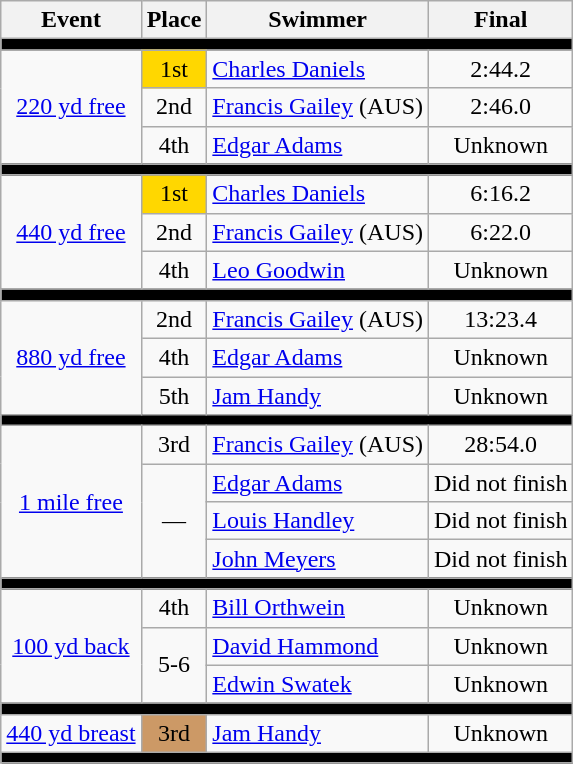<table class=wikitable style="text-align:center">
<tr>
<th>Event</th>
<th>Place</th>
<th>Swimmer</th>
<th>Final</th>
</tr>
<tr bgcolor=black>
<td colspan=4></td>
</tr>
<tr>
<td rowspan=3><a href='#'>220 yd free</a></td>
<td bgcolor=gold>1st</td>
<td align=left><a href='#'>Charles Daniels</a></td>
<td>2:44.2</td>
</tr>
<tr>
<td>2nd</td>
<td align=left><a href='#'>Francis Gailey</a> (AUS)</td>
<td>2:46.0</td>
</tr>
<tr>
<td>4th</td>
<td align=left><a href='#'>Edgar Adams</a></td>
<td>Unknown</td>
</tr>
<tr bgcolor=black>
<td colspan=4></td>
</tr>
<tr>
<td rowspan=3><a href='#'>440 yd free</a></td>
<td bgcolor=gold>1st</td>
<td align=left><a href='#'>Charles Daniels</a></td>
<td>6:16.2</td>
</tr>
<tr>
<td>2nd</td>
<td align=left><a href='#'>Francis Gailey</a> (AUS)</td>
<td>6:22.0</td>
</tr>
<tr>
<td>4th</td>
<td align=left><a href='#'>Leo Goodwin</a></td>
<td>Unknown</td>
</tr>
<tr bgcolor=black>
<td colspan=4></td>
</tr>
<tr>
<td rowspan=3><a href='#'>880 yd free</a></td>
<td>2nd</td>
<td align=left><a href='#'>Francis Gailey</a> (AUS)</td>
<td>13:23.4</td>
</tr>
<tr>
<td>4th</td>
<td align=left><a href='#'>Edgar Adams</a></td>
<td>Unknown</td>
</tr>
<tr>
<td>5th</td>
<td align=left><a href='#'>Jam Handy</a></td>
<td>Unknown</td>
</tr>
<tr bgcolor=black>
<td colspan=4></td>
</tr>
<tr>
<td rowspan=4><a href='#'>1 mile free</a></td>
<td>3rd</td>
<td align=left><a href='#'>Francis Gailey</a> (AUS)</td>
<td>28:54.0</td>
</tr>
<tr>
<td rowspan=3>—</td>
<td align=left><a href='#'>Edgar Adams</a></td>
<td>Did not finish</td>
</tr>
<tr>
<td align=left><a href='#'>Louis Handley</a></td>
<td>Did not finish</td>
</tr>
<tr>
<td align=left><a href='#'>John Meyers</a></td>
<td>Did not finish</td>
</tr>
<tr bgcolor=black>
<td colspan=4></td>
</tr>
<tr>
<td rowspan=3><a href='#'>100 yd back</a></td>
<td>4th</td>
<td align=left><a href='#'>Bill Orthwein</a></td>
<td>Unknown</td>
</tr>
<tr>
<td rowspan=2>5-6</td>
<td align=left><a href='#'>David Hammond</a></td>
<td>Unknown</td>
</tr>
<tr>
<td align=left><a href='#'>Edwin Swatek</a></td>
<td>Unknown</td>
</tr>
<tr bgcolor=black>
<td colspan=4></td>
</tr>
<tr>
<td><a href='#'>440 yd breast</a></td>
<td bgcolor=cc9966>3rd</td>
<td align=left><a href='#'>Jam Handy</a></td>
<td>Unknown</td>
</tr>
<tr bgcolor=black>
<td colspan=4></td>
</tr>
</table>
